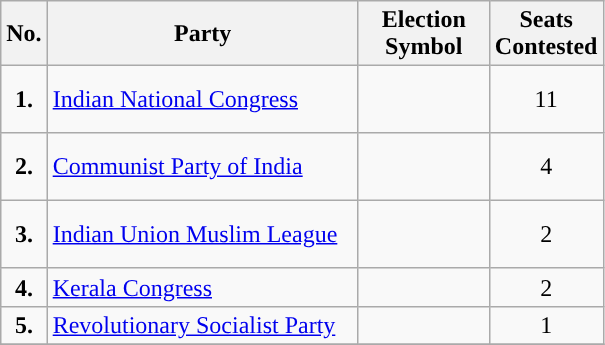<table class="wikitable">
<tr>
<th scope="col" style="width:4px;">No.</th>
<th scope="col" style="width:200px;">Party</th>
<th scope="col" style="width:80px;">Election Symbol</th>
<th scope="col" style="width:60px;">Seats Contested</th>
</tr>
<tr style="height: 45px;">
<td style="text-align:center; background:"><strong>1.</strong></td>
<td><a href='#'>Indian National Congress</a></td>
<td style="text-align:center;"></td>
<td style="text-align:center;">11</td>
</tr>
<tr style="height: 45px;">
<td style="text-align:center; background:"><strong>2.</strong></td>
<td><a href='#'>Communist Party of India</a></td>
<td></td>
<td style="text-align:center;">4</td>
</tr>
<tr style="height: 45px;">
<td style="text-align:center; background:"><strong>3.</strong></td>
<td><a href='#'>Indian Union Muslim League</a></td>
<td style="text-align:center;"></td>
<td style="text-align:center;">2</td>
</tr>
<tr>
<td style="text-align:center; background:"><strong>4.</strong></td>
<td><a href='#'>Kerala Congress</a></td>
<td style="text-align:center;"></td>
<td style="text-align:center;">2</td>
</tr>
<tr>
<td style="text-align:center; background:"><strong>5.</strong></td>
<td><a href='#'>Revolutionary Socialist Party</a></td>
<td style="text-align:center;"></td>
<td style="text-align:center;">1</td>
</tr>
<tr>
</tr>
</table>
